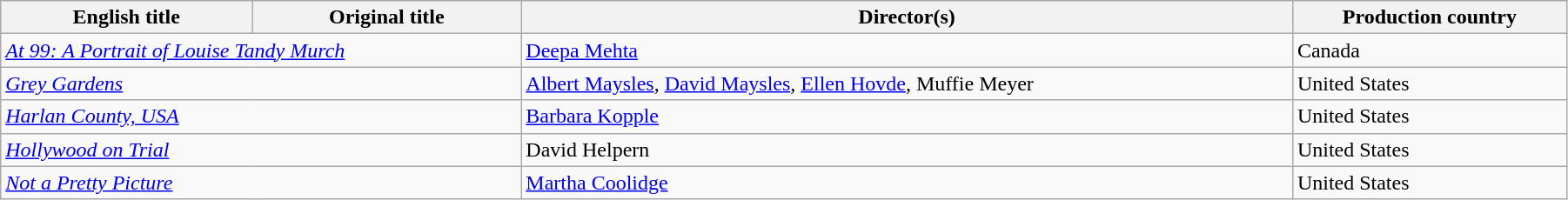<table class="wikitable" width="95%">
<tr>
<th>English title</th>
<th>Original title</th>
<th>Director(s)</th>
<th>Production country</th>
</tr>
<tr>
<td colspan=2><em><a href='#'>At 99: A Portrait of Louise Tandy Murch</a></em></td>
<td><a href='#'>Deepa Mehta</a></td>
<td>Canada</td>
</tr>
<tr>
<td colspan="2"><em><a href='#'>Grey Gardens</a></em></td>
<td><a href='#'>Albert Maysles</a>, <a href='#'>David Maysles</a>, <a href='#'>Ellen Hovde</a>, Muffie Meyer</td>
<td>United States</td>
</tr>
<tr>
<td colspan="2"><em><a href='#'>Harlan County, USA</a></em></td>
<td><a href='#'>Barbara Kopple</a></td>
<td>United States</td>
</tr>
<tr>
<td colspan="2"><em><a href='#'>Hollywood on Trial</a></em></td>
<td>David Helpern</td>
<td>United States</td>
</tr>
<tr>
<td colspan="2"><em><a href='#'>Not a Pretty Picture</a></em></td>
<td><a href='#'>Martha Coolidge</a></td>
<td>United States</td>
</tr>
</table>
